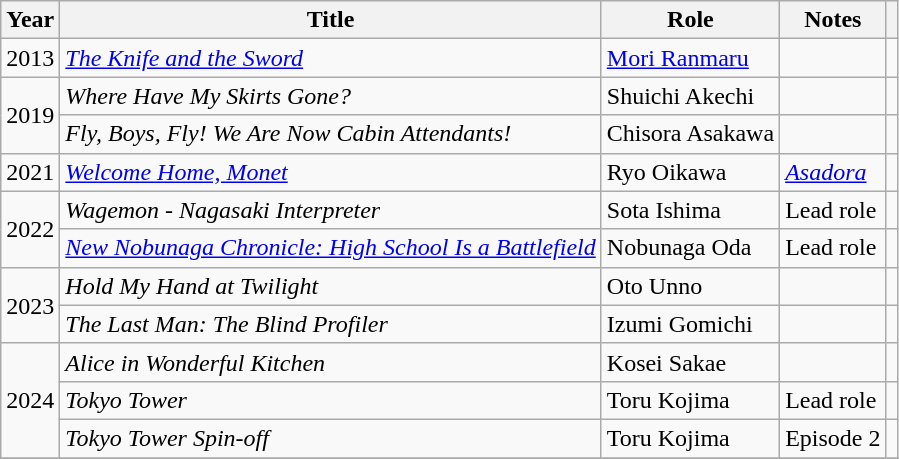<table class="wikitable sortable">
<tr>
<th>Year</th>
<th>Title</th>
<th>Role</th>
<th class="unsortable">Notes</th>
<th class="unsortable"></th>
</tr>
<tr>
<td>2013</td>
<td><em><a href='#'>The Knife and the Sword</a></em></td>
<td><a href='#'>Mori Ranmaru</a></td>
<td></td>
<td></td>
</tr>
<tr>
<td rowspan=2>2019</td>
<td><em>Where Have My Skirts Gone?</em></td>
<td>Shuichi Akechi</td>
<td></td>
<td></td>
</tr>
<tr>
<td><em>Fly, Boys, Fly! We Are Now Cabin Attendants!</em></td>
<td>Chisora Asakawa</td>
<td></td>
<td></td>
</tr>
<tr>
<td>2021</td>
<td><em><a href='#'>Welcome Home, Monet</a></em></td>
<td>Ryo Oikawa</td>
<td><em><a href='#'>Asadora</a></em></td>
<td></td>
</tr>
<tr>
<td rowspan=2>2022</td>
<td><em>Wagemon - Nagasaki Interpreter</em></td>
<td>Sota Ishima</td>
<td>Lead role</td>
<td></td>
</tr>
<tr>
<td><em><a href='#'>New Nobunaga Chronicle: High School Is a Battlefield</a></em></td>
<td>Nobunaga Oda</td>
<td>Lead role</td>
<td></td>
</tr>
<tr>
<td rowspan=2>2023</td>
<td><em>Hold My Hand at Twilight</em></td>
<td>Oto Unno</td>
<td></td>
<td></td>
</tr>
<tr>
<td><em>The Last Man: The Blind Profiler</em></td>
<td>Izumi Gomichi</td>
<td></td>
<td></td>
</tr>
<tr>
<td rowspan=3>2024</td>
<td><em>Alice in Wonderful Kitchen</em></td>
<td>Kosei Sakae</td>
<td></td>
<td></td>
</tr>
<tr>
<td><em>Tokyo Tower</em></td>
<td>Toru Kojima</td>
<td>Lead role</td>
<td></td>
</tr>
<tr>
<td><em>Tokyo Tower Spin-off</em></td>
<td>Toru Kojima</td>
<td>Episode 2</td>
<td></td>
</tr>
<tr>
</tr>
</table>
